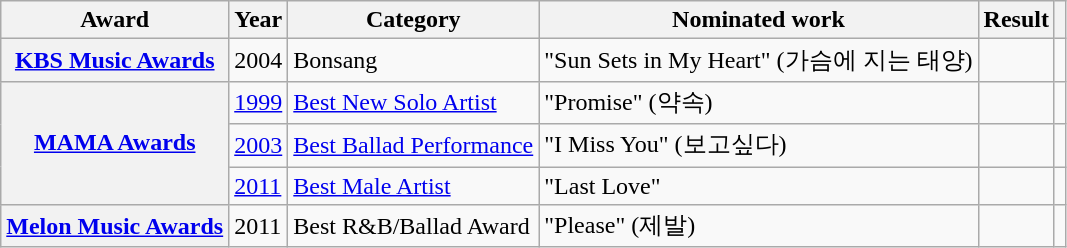<table class="wikitable sortable plainrowheaders">
<tr>
<th scope="col">Award</th>
<th scope="col">Year</th>
<th scope="col">Category</th>
<th scope="col">Nominated work</th>
<th scope="col">Result</th>
<th scope="col" class="unsortable"></th>
</tr>
<tr>
<th scope="row"><a href='#'>KBS Music Awards</a></th>
<td>2004</td>
<td>Bonsang</td>
<td>"Sun Sets in My Heart" (가슴에 지는 태양)</td>
<td></td>
<td></td>
</tr>
<tr>
<th scope="row" rowspan="3"><a href='#'>MAMA Awards</a></th>
<td><a href='#'>1999</a></td>
<td><a href='#'>Best New Solo Artist</a></td>
<td>"Promise" (약속)</td>
<td></td>
<td></td>
</tr>
<tr>
<td><a href='#'>2003</a></td>
<td><a href='#'>Best Ballad Performance</a></td>
<td>"I Miss You" (보고싶다)</td>
<td></td>
<td></td>
</tr>
<tr>
<td><a href='#'>2011</a></td>
<td><a href='#'>Best Male Artist</a></td>
<td>"Last Love"</td>
<td></td>
<td></td>
</tr>
<tr>
<th scope="row"><a href='#'>Melon Music Awards</a></th>
<td>2011</td>
<td>Best R&B/Ballad Award</td>
<td>"Please" (제발)</td>
<td></td>
<td></td>
</tr>
</table>
